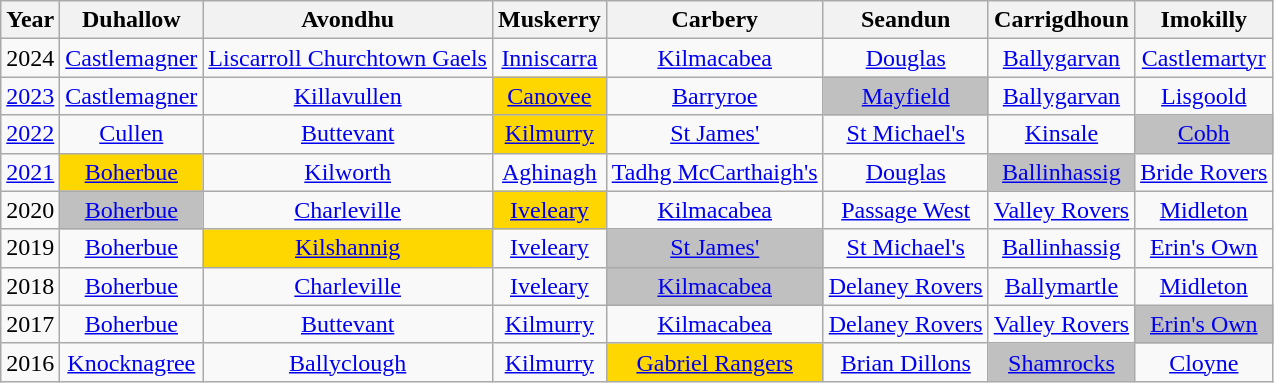<table class="wikitable sortable" style="text-align:center">
<tr>
<th>Year</th>
<th>Duhallow</th>
<th>Avondhu</th>
<th>Muskerry</th>
<th>Carbery</th>
<th>Seandun</th>
<th>Carrigdhoun</th>
<th>Imokilly</th>
</tr>
<tr>
<td>2024</td>
<td><a href='#'>Castlemagner</a></td>
<td><a href='#'>Liscarroll Churchtown Gaels</a></td>
<td><a href='#'>Inniscarra</a></td>
<td><a href='#'>Kilmacabea</a></td>
<td><a href='#'>Douglas</a></td>
<td><a href='#'>Ballygarvan</a></td>
<td><a href='#'>Castlemartyr</a></td>
</tr>
<tr>
<td><a href='#'>2023</a></td>
<td><a href='#'>Castlemagner</a></td>
<td><a href='#'>Killavullen</a></td>
<td bgcolor="gold"><a href='#'>Canovee</a></td>
<td><a href='#'>Barryroe</a></td>
<td bgcolor="silver"><a href='#'>Mayfield</a></td>
<td><a href='#'>Ballygarvan</a></td>
<td><a href='#'>Lisgoold</a></td>
</tr>
<tr>
<td><a href='#'>2022</a></td>
<td><a href='#'>Cullen</a></td>
<td><a href='#'>Buttevant</a></td>
<td bgcolor="gold"><a href='#'>Kilmurry</a></td>
<td><a href='#'>St James'</a></td>
<td><a href='#'>St Michael's</a></td>
<td><a href='#'>Kinsale</a></td>
<td bgcolor="silver"><a href='#'>Cobh</a></td>
</tr>
<tr>
<td><a href='#'>2021</a></td>
<td bgcolor="gold"><a href='#'>Boherbue</a></td>
<td><a href='#'>Kilworth</a></td>
<td><a href='#'>Aghinagh</a></td>
<td><a href='#'>Tadhg McCarthaigh's</a></td>
<td><a href='#'>Douglas</a></td>
<td bgcolor="silver"><a href='#'>Ballinhassig</a></td>
<td><a href='#'>Bride Rovers</a></td>
</tr>
<tr>
<td>2020</td>
<td bgcolor="silver"><a href='#'>Boherbue</a></td>
<td><a href='#'>Charleville</a></td>
<td bgcolor="gold"><a href='#'>Iveleary</a></td>
<td><a href='#'>Kilmacabea</a></td>
<td><a href='#'>Passage West</a></td>
<td><a href='#'>Valley Rovers</a></td>
<td><a href='#'>Midleton</a></td>
</tr>
<tr>
<td>2019</td>
<td><a href='#'>Boherbue</a></td>
<td bgcolor="gold"><a href='#'>Kilshannig</a></td>
<td><a href='#'>Iveleary</a></td>
<td bgcolor="silver"><a href='#'>St James'</a></td>
<td><a href='#'>St Michael's</a></td>
<td><a href='#'>Ballinhassig</a></td>
<td><a href='#'>Erin's Own</a></td>
</tr>
<tr>
<td>2018</td>
<td><a href='#'>Boherbue</a></td>
<td><a href='#'>Charleville</a></td>
<td><a href='#'>Iveleary</a></td>
<td bgcolor="silver"><a href='#'>Kilmacabea</a></td>
<td><a href='#'>Delaney Rovers</a></td>
<td><a href='#'>Ballymartle</a></td>
<td><a href='#'>Midleton</a></td>
</tr>
<tr>
<td>2017</td>
<td><a href='#'>Boherbue</a></td>
<td><a href='#'>Buttevant</a></td>
<td><a href='#'>Kilmurry</a></td>
<td><a href='#'>Kilmacabea</a></td>
<td><a href='#'>Delaney Rovers</a></td>
<td><a href='#'>Valley Rovers</a></td>
<td bgcolor="silver"><a href='#'>Erin's Own</a></td>
</tr>
<tr>
<td>2016</td>
<td><a href='#'>Knocknagree</a></td>
<td><a href='#'>Ballyclough</a></td>
<td><a href='#'>Kilmurry</a></td>
<td bgcolor="gold"><a href='#'>Gabriel Rangers</a></td>
<td><a href='#'>Brian Dillons</a></td>
<td bgcolor="silver"><a href='#'>Shamrocks</a></td>
<td><a href='#'>Cloyne</a></td>
</tr>
</table>
